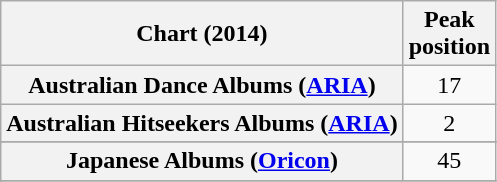<table class="wikitable sortable plainrowheaders" style="text-align:center">
<tr>
<th scope="col">Chart (2014)</th>
<th scope="col">Peak<br>position</th>
</tr>
<tr>
<th scope="row">Australian Dance Albums (<a href='#'>ARIA</a>)</th>
<td>17</td>
</tr>
<tr>
<th scope="row">Australian Hitseekers Albums (<a href='#'>ARIA</a>)</th>
<td>2</td>
</tr>
<tr>
</tr>
<tr>
</tr>
<tr>
</tr>
<tr>
</tr>
<tr>
</tr>
<tr>
</tr>
<tr>
</tr>
<tr>
</tr>
<tr>
</tr>
<tr>
<th scope="row">Japanese Albums (<a href='#'>Oricon</a>)</th>
<td>45</td>
</tr>
<tr>
</tr>
<tr>
</tr>
<tr>
</tr>
<tr>
</tr>
<tr>
</tr>
<tr>
</tr>
<tr>
</tr>
<tr>
</tr>
</table>
